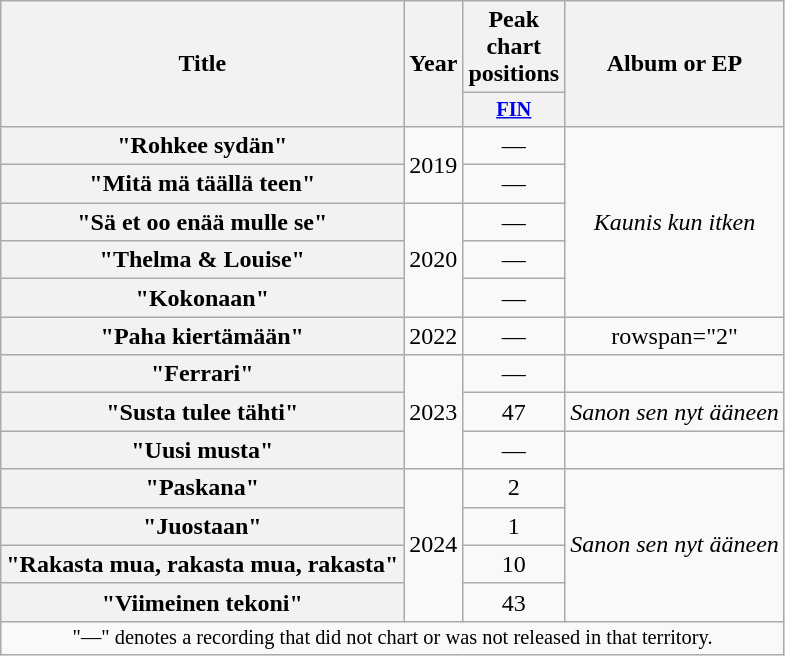<table class="wikitable plainrowheaders" style="text-align:center;">
<tr>
<th scope="col" rowspan="2">Title</th>
<th scope="col" rowspan="2">Year</th>
<th scope="col" colspan="1">Peak chart positions</th>
<th scope="col" rowspan="2">Album or EP</th>
</tr>
<tr>
<th scope="col" style="width:3em;font-size:85%;"><a href='#'>FIN</a><br></th>
</tr>
<tr>
<th scope="row">"Rohkee sydän"</th>
<td rowspan="2">2019</td>
<td>—</td>
<td rowspan="5"><em>Kaunis kun itken</em></td>
</tr>
<tr>
<th scope="row">"Mitä mä täällä teen"</th>
<td>—</td>
</tr>
<tr>
<th scope="row">"Sä et oo enää mulle se"</th>
<td rowspan="3">2020</td>
<td>—</td>
</tr>
<tr>
<th scope="row">"Thelma & Louise"</th>
<td>—</td>
</tr>
<tr>
<th scope="row">"Kokonaan"</th>
<td>—</td>
</tr>
<tr>
<th scope="row">"Paha kiertämään"</th>
<td>2022</td>
<td>—</td>
<td>rowspan="2" </td>
</tr>
<tr>
<th scope="row">"Ferrari"</th>
<td rowspan="3">2023</td>
<td>—</td>
</tr>
<tr>
<th scope="row">"Susta tulee tähti"</th>
<td>47</td>
<td><em>Sanon sen nyt ääneen</em></td>
</tr>
<tr>
<th scope="row">"Uusi musta"</th>
<td>—</td>
<td></td>
</tr>
<tr>
<th scope="row">"Paskana"</th>
<td rowspan="4">2024</td>
<td>2</td>
<td rowspan="4"><em>Sanon sen nyt ääneen</em></td>
</tr>
<tr>
<th scope="row">"Juostaan"<br></th>
<td>1</td>
</tr>
<tr>
<th scope="row">"Rakasta mua, rakasta mua, rakasta"</th>
<td>10</td>
</tr>
<tr>
<th scope="row">"Viimeinen tekoni"</th>
<td>43</td>
</tr>
<tr>
<td colspan="4" style="font-size:85%">"—" denotes a recording that did not chart or was not released in that territory.</td>
</tr>
</table>
